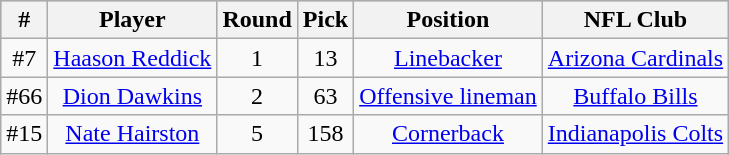<table class="wikitable" style="text-align:center;">
<tr style="background:#C0C0C0;">
<th>#</th>
<th>Player</th>
<th>Round</th>
<th>Pick</th>
<th>Position</th>
<th>NFL Club</th>
</tr>
<tr>
<td>#7</td>
<td><a href='#'>Haason Reddick</a></td>
<td>1</td>
<td>13</td>
<td><a href='#'>Linebacker</a></td>
<td><a href='#'>Arizona Cardinals</a></td>
</tr>
<tr>
<td>#66</td>
<td><a href='#'>Dion Dawkins</a></td>
<td>2</td>
<td>63</td>
<td><a href='#'>Offensive lineman</a></td>
<td><a href='#'>Buffalo Bills</a></td>
</tr>
<tr>
<td>#15</td>
<td><a href='#'>Nate Hairston</a></td>
<td>5</td>
<td>158</td>
<td><a href='#'>Cornerback</a></td>
<td><a href='#'>Indianapolis Colts</a></td>
</tr>
</table>
